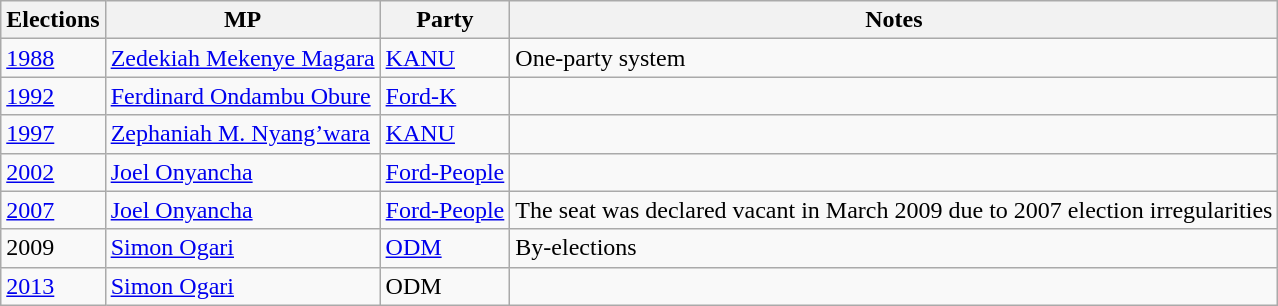<table class="wikitable">
<tr>
<th>Elections</th>
<th>MP</th>
<th>Party</th>
<th>Notes</th>
</tr>
<tr>
<td><a href='#'>1988</a></td>
<td><a href='#'>Zedekiah Mekenye Magara</a></td>
<td><a href='#'>KANU</a></td>
<td>One-party system</td>
</tr>
<tr>
<td><a href='#'>1992</a></td>
<td><a href='#'>Ferdinard Ondambu Obure</a></td>
<td><a href='#'>Ford-K</a></td>
<td></td>
</tr>
<tr>
<td><a href='#'>1997</a></td>
<td><a href='#'>Zephaniah M. Nyang’wara</a></td>
<td><a href='#'>KANU</a></td>
<td></td>
</tr>
<tr>
<td><a href='#'>2002</a></td>
<td><a href='#'>Joel Onyancha</a></td>
<td><a href='#'>Ford-People</a></td>
<td></td>
</tr>
<tr>
<td><a href='#'>2007</a></td>
<td><a href='#'>Joel Onyancha</a></td>
<td><a href='#'>Ford-People</a></td>
<td>The seat was declared vacant in March 2009 due to 2007 election irregularities  </td>
</tr>
<tr>
<td>2009</td>
<td><a href='#'>Simon Ogari</a></td>
<td><a href='#'>ODM</a></td>
<td>By-elections</td>
</tr>
<tr>
<td><a href='#'>2013</a></td>
<td><a href='#'>Simon Ogari</a></td>
<td>ODM</td>
<td></td>
</tr>
</table>
